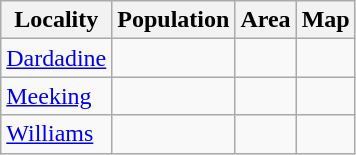<table class="wikitable sortable">
<tr>
<th>Locality</th>
<th data-sort-type=number>Population</th>
<th data-sort-type=number>Area</th>
<th>Map</th>
</tr>
<tr>
<td><a href='#'>Dardadine</a></td>
<td></td>
<td></td>
<td></td>
</tr>
<tr>
<td><a href='#'>Meeking</a></td>
<td></td>
<td></td>
<td></td>
</tr>
<tr>
<td><a href='#'>Williams</a></td>
<td></td>
<td></td>
<td></td>
</tr>
</table>
